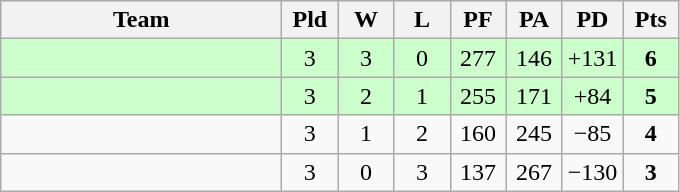<table class=wikitable style="text-align:center">
<tr>
<th width=180>Team</th>
<th width=30>Pld</th>
<th width=30>W</th>
<th width=30>L</th>
<th width=30>PF</th>
<th width=30>PA</th>
<th width=30>PD</th>
<th width=30>Pts</th>
</tr>
<tr bgcolor=ccffcc>
<td align=left></td>
<td>3</td>
<td>3</td>
<td>0</td>
<td>277</td>
<td>146</td>
<td>+131</td>
<td><strong>6</strong></td>
</tr>
<tr bgcolor=ccffcc>
<td align=left></td>
<td>3</td>
<td>2</td>
<td>1</td>
<td>255</td>
<td>171</td>
<td>+84</td>
<td><strong>5</strong></td>
</tr>
<tr>
<td align=left></td>
<td>3</td>
<td>1</td>
<td>2</td>
<td>160</td>
<td>245</td>
<td>−85</td>
<td><strong>4</strong></td>
</tr>
<tr>
<td align=left></td>
<td>3</td>
<td>0</td>
<td>3</td>
<td>137</td>
<td>267</td>
<td>−130</td>
<td><strong>3</strong></td>
</tr>
</table>
